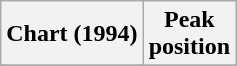<table class="wikitable sortable">
<tr>
<th align="left">Chart (1994)</th>
<th align="center">Peak<br>position</th>
</tr>
<tr>
</tr>
</table>
